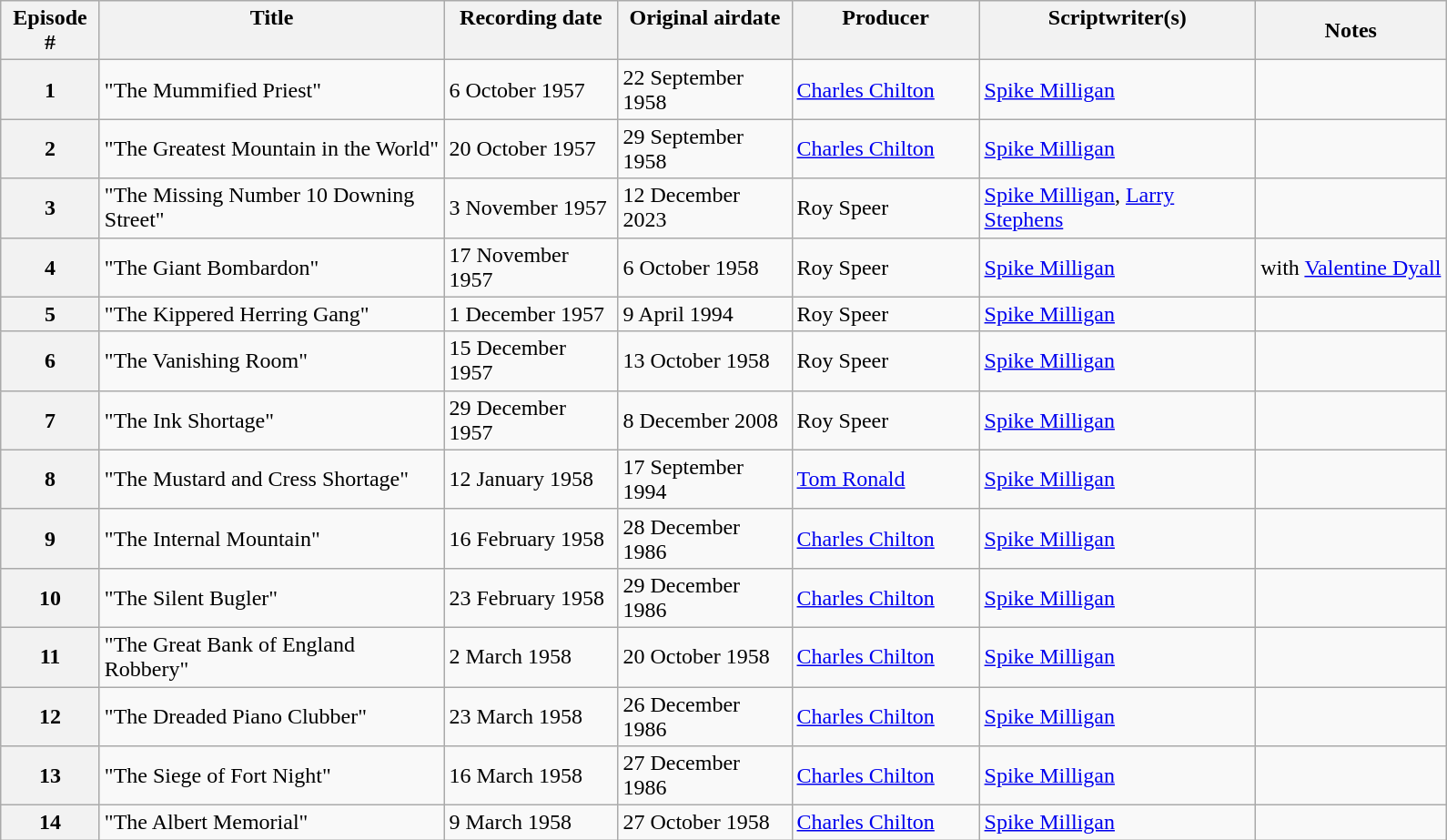<table class="wikitable plainrowheaders sortable" style="margin-right: 0;">
<tr>
<th scope="col" style="vertical-align: top; width: 65px;">Episode #</th>
<th scope="col" style="vertical-align: top; width: 245px;">Title</th>
<th scope="col" style="vertical-align: top; width: 120px;">Recording date</th>
<th scope="col" style="vertical-align: top; width: 120px;">Original airdate</th>
<th scope="col" style="vertical-align: top; width: 130px;">Producer</th>
<th scope="col" style="vertical-align: top; width: 195px;">Scriptwriter(s)</th>
<th scope="col" class="unsortable">Notes</th>
</tr>
<tr>
<th>1</th>
<td>"The Mummified Priest"</td>
<td>6 October 1957</td>
<td>22 September 1958</td>
<td><a href='#'>Charles Chilton</a></td>
<td><a href='#'>Spike Milligan</a></td>
<td></td>
</tr>
<tr>
<th>2</th>
<td>"The Greatest Mountain in the World"</td>
<td>20 October 1957</td>
<td>29 September 1958</td>
<td><a href='#'>Charles Chilton</a></td>
<td><a href='#'>Spike Milligan</a></td>
<td></td>
</tr>
<tr>
<th>3</th>
<td>"The Missing Number 10 Downing Street"</td>
<td>3 November 1957</td>
<td>12 December 2023</td>
<td>Roy Speer</td>
<td><a href='#'>Spike Milligan</a>, <a href='#'>Larry Stephens</a></td>
<td></td>
</tr>
<tr>
<th>4</th>
<td>"The Giant Bombardon"</td>
<td>17 November 1957</td>
<td>6 October 1958</td>
<td>Roy Speer</td>
<td><a href='#'>Spike Milligan</a></td>
<td>with <a href='#'>Valentine Dyall</a></td>
</tr>
<tr>
<th>5</th>
<td>"The Kippered Herring Gang"</td>
<td>1 December 1957</td>
<td>9 April 1994</td>
<td>Roy Speer</td>
<td><a href='#'>Spike Milligan</a></td>
<td></td>
</tr>
<tr>
<th>6</th>
<td>"The Vanishing Room"</td>
<td>15 December 1957</td>
<td>13 October 1958</td>
<td>Roy Speer</td>
<td><a href='#'>Spike Milligan</a></td>
<td></td>
</tr>
<tr>
<th>7</th>
<td>"The Ink Shortage"</td>
<td>29 December 1957</td>
<td>8 December 2008</td>
<td>Roy Speer</td>
<td><a href='#'>Spike Milligan</a></td>
<td></td>
</tr>
<tr>
<th>8</th>
<td>"The Mustard and Cress Shortage"</td>
<td>12 January 1958</td>
<td>17 September 1994</td>
<td><a href='#'>Tom Ronald</a></td>
<td><a href='#'>Spike Milligan</a></td>
<td></td>
</tr>
<tr>
<th>9</th>
<td>"The Internal Mountain"</td>
<td>16 February 1958</td>
<td>28 December 1986</td>
<td><a href='#'>Charles Chilton</a></td>
<td><a href='#'>Spike Milligan</a></td>
<td></td>
</tr>
<tr>
<th>10</th>
<td>"The Silent Bugler"</td>
<td>23 February 1958</td>
<td>29 December 1986</td>
<td><a href='#'>Charles Chilton</a></td>
<td><a href='#'>Spike Milligan</a></td>
<td></td>
</tr>
<tr>
<th>11</th>
<td>"The Great Bank of England Robbery"</td>
<td>2 March 1958</td>
<td>20 October 1958</td>
<td><a href='#'>Charles Chilton</a></td>
<td><a href='#'>Spike Milligan</a></td>
<td></td>
</tr>
<tr>
<th>12</th>
<td>"The Dreaded Piano Clubber"</td>
<td>23 March 1958</td>
<td>26 December 1986</td>
<td><a href='#'>Charles Chilton</a></td>
<td><a href='#'>Spike Milligan</a></td>
<td></td>
</tr>
<tr>
<th>13</th>
<td>"The Siege of Fort Night"</td>
<td>16 March 1958</td>
<td>27 December 1986</td>
<td><a href='#'>Charles Chilton</a></td>
<td><a href='#'>Spike Milligan</a></td>
<td></td>
</tr>
<tr>
<th>14</th>
<td>"The Albert Memorial"</td>
<td>9 March 1958</td>
<td>27 October 1958</td>
<td><a href='#'>Charles Chilton</a></td>
<td><a href='#'>Spike Milligan</a></td>
<td></td>
</tr>
</table>
